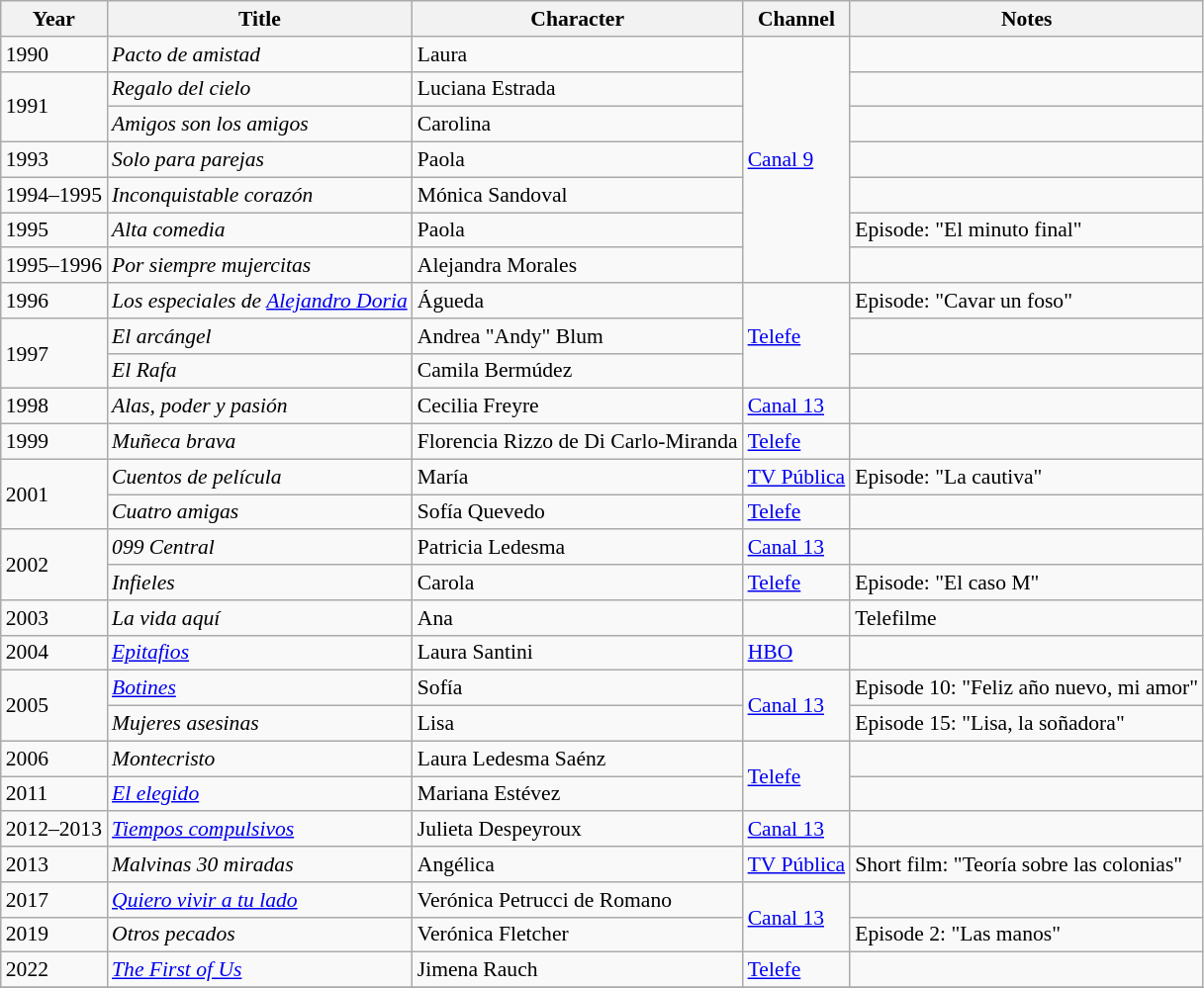<table class="wikitable" style="font-size: 90%;">
<tr>
<th>Year</th>
<th>Title</th>
<th>Character</th>
<th>Channel</th>
<th>Notes</th>
</tr>
<tr>
<td>1990</td>
<td><em>Pacto de amistad</em></td>
<td>Laura</td>
<td rowspan="7"><a href='#'>Canal 9</a></td>
<td></td>
</tr>
<tr>
<td rowspan="2">1991</td>
<td><em>Regalo del cielo</em></td>
<td>Luciana Estrada</td>
<td></td>
</tr>
<tr>
<td><em>Amigos son los amigos</em></td>
<td>Carolina</td>
<td></td>
</tr>
<tr>
<td>1993</td>
<td><em>Solo para parejas</em></td>
<td>Paola</td>
<td></td>
</tr>
<tr>
<td>1994–1995</td>
<td><em>Inconquistable corazón</em></td>
<td>Mónica Sandoval</td>
<td></td>
</tr>
<tr>
<td>1995</td>
<td><em>Alta comedia</em></td>
<td>Paola</td>
<td>Episode: "El minuto final"</td>
</tr>
<tr>
<td>1995–1996</td>
<td><em>Por siempre mujercitas</em></td>
<td>Alejandra Morales</td>
<td></td>
</tr>
<tr>
<td>1996</td>
<td><em>Los especiales de <a href='#'>Alejandro Doria</a></em></td>
<td>Águeda</td>
<td rowspan="3"><a href='#'>Telefe</a></td>
<td>Episode: "Cavar un foso"</td>
</tr>
<tr>
<td rowspan="2">1997</td>
<td><em>El arcángel</em></td>
<td>Andrea "Andy" Blum</td>
<td></td>
</tr>
<tr>
<td><em>El Rafa</em></td>
<td>Camila Bermúdez</td>
<td></td>
</tr>
<tr>
<td>1998</td>
<td><em>Alas, poder y pasión</em></td>
<td>Cecilia Freyre</td>
<td><a href='#'>Canal 13</a></td>
<td></td>
</tr>
<tr>
<td>1999</td>
<td><em>Muñeca brava</em></td>
<td>Florencia Rizzo de Di Carlo-Miranda</td>
<td><a href='#'>Telefe</a></td>
<td></td>
</tr>
<tr>
<td rowspan="2">2001</td>
<td><em>Cuentos de película</em></td>
<td>María</td>
<td><a href='#'>TV Pública</a></td>
<td>Episode: "La cautiva"</td>
</tr>
<tr>
<td><em>Cuatro amigas</em></td>
<td>Sofía Quevedo</td>
<td><a href='#'>Telefe</a></td>
<td></td>
</tr>
<tr>
<td rowspan="2">2002</td>
<td><em>099 Central</em></td>
<td>Patricia Ledesma</td>
<td><a href='#'>Canal 13</a></td>
<td></td>
</tr>
<tr>
<td><em>Infieles</em></td>
<td>Carola</td>
<td><a href='#'>Telefe</a></td>
<td>Episode: "El caso M"</td>
</tr>
<tr>
<td>2003</td>
<td><em>La vida aquí</em></td>
<td>Ana</td>
<td></td>
<td>Telefilme</td>
</tr>
<tr>
<td>2004</td>
<td><em><a href='#'>Epitafios</a></em></td>
<td>Laura Santini</td>
<td><a href='#'>HBO</a></td>
<td></td>
</tr>
<tr>
<td rowspan="2">2005</td>
<td><em><a href='#'>Botines</a></em></td>
<td>Sofía</td>
<td rowspan="2"><a href='#'>Canal 13</a></td>
<td>Episode 10: "Feliz año nuevo, mi amor"</td>
</tr>
<tr>
<td><em>Mujeres asesinas</em></td>
<td>Lisa</td>
<td>Episode 15: "Lisa, la soñadora"</td>
</tr>
<tr>
<td>2006</td>
<td><em>Montecristo</em></td>
<td>Laura Ledesma Saénz</td>
<td rowspan="2"><a href='#'>Telefe</a></td>
<td></td>
</tr>
<tr>
<td>2011</td>
<td><em><a href='#'>El elegido</a></em></td>
<td>Mariana Estévez</td>
<td></td>
</tr>
<tr>
<td>2012–2013</td>
<td><em><a href='#'>Tiempos compulsivos</a></em></td>
<td>Julieta Despeyroux</td>
<td><a href='#'>Canal 13</a></td>
<td></td>
</tr>
<tr>
<td>2013</td>
<td><em>Malvinas 30 miradas</em></td>
<td>Angélica</td>
<td><a href='#'>TV Pública</a></td>
<td>Short film: "Teoría sobre las colonias"</td>
</tr>
<tr>
<td>2017</td>
<td><em><a href='#'>Quiero vivir a tu lado</a></em></td>
<td>Verónica Petrucci de Romano</td>
<td rowspan="2"><a href='#'>Canal 13</a></td>
<td></td>
</tr>
<tr>
<td>2019</td>
<td><em>Otros pecados</em></td>
<td>Verónica Fletcher</td>
<td>Episode 2: "Las manos"</td>
</tr>
<tr>
<td>2022</td>
<td><em><a href='#'>The First of Us</a></em></td>
<td>Jimena Rauch</td>
<td><a href='#'>Telefe</a></td>
<td></td>
</tr>
<tr>
</tr>
</table>
